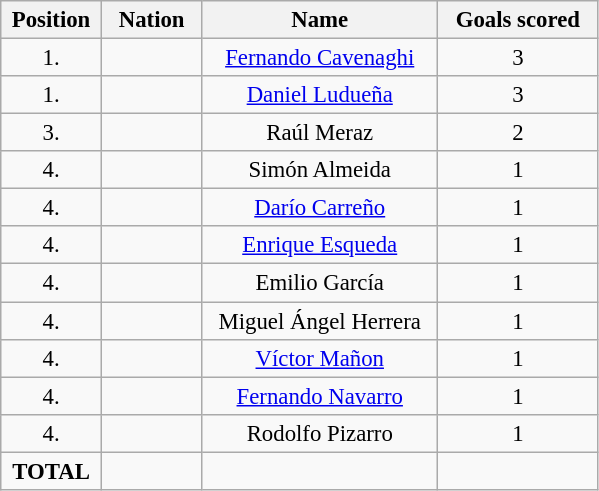<table class="wikitable" style="font-size: 95%; text-align: center;">
<tr>
<th width=60>Position</th>
<th width=60>Nation</th>
<th width=150>Name</th>
<th width=100>Goals scored</th>
</tr>
<tr>
<td>1.</td>
<td></td>
<td><a href='#'>Fernando Cavenaghi</a></td>
<td>3</td>
</tr>
<tr>
<td>1.</td>
<td></td>
<td><a href='#'>Daniel Ludueña</a></td>
<td>3</td>
</tr>
<tr>
<td>3.</td>
<td></td>
<td>Raúl Meraz</td>
<td>2</td>
</tr>
<tr>
<td>4.</td>
<td></td>
<td>Simón Almeida</td>
<td>1</td>
</tr>
<tr>
<td>4.</td>
<td></td>
<td><a href='#'>Darío Carreño</a></td>
<td>1</td>
</tr>
<tr>
<td>4.</td>
<td></td>
<td><a href='#'>Enrique Esqueda</a></td>
<td>1</td>
</tr>
<tr>
<td>4.</td>
<td></td>
<td>Emilio García</td>
<td>1</td>
</tr>
<tr>
<td>4.</td>
<td></td>
<td>Miguel Ángel Herrera</td>
<td>1</td>
</tr>
<tr>
<td>4.</td>
<td></td>
<td><a href='#'>Víctor Mañon</a></td>
<td>1</td>
</tr>
<tr>
<td>4.</td>
<td></td>
<td><a href='#'>Fernando Navarro</a></td>
<td>1</td>
</tr>
<tr>
<td>4.</td>
<td></td>
<td>Rodolfo Pizarro</td>
<td>1</td>
</tr>
<tr>
<td><strong>TOTAL</strong></td>
<td></td>
<td></td>
<td></td>
</tr>
</table>
